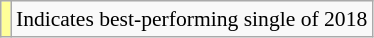<table class="wikitable" style="font-size:90%;">
<tr>
<td style="background-color:#FFFF99"></td>
<td>Indicates best-performing single of 2018</td>
</tr>
</table>
